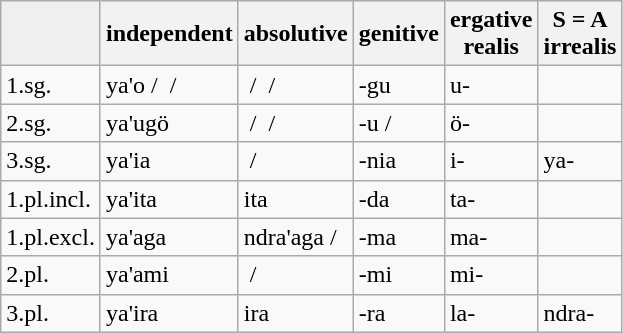<table class="wikitable">
<tr style="background: #efefef;">
<td> </td>
<th>independent</th>
<th>absolutive</th>
<th>genitive</th>
<th>ergative<br>realis</th>
<th>S = A<br>irrealis</th>
</tr>
<tr>
<td>1.sg.</td>
<td>ya'o /  / </td>
<td> /  / </td>
<td>-gu</td>
<td>u-</td>
<td></td>
</tr>
<tr>
<td>2.sg.</td>
<td>ya'ugö</td>
<td> /  / </td>
<td>-u / </td>
<td>ö-</td>
<td></td>
</tr>
<tr>
<td>3.sg.</td>
<td>ya'ia</td>
<td> / </td>
<td>-nia</td>
<td>i-</td>
<td>ya-</td>
</tr>
<tr>
<td>1.pl.incl.</td>
<td>ya'ita</td>
<td>ita</td>
<td>-da</td>
<td>ta-</td>
<td></td>
</tr>
<tr>
<td>1.pl.excl.</td>
<td>ya'aga</td>
<td>ndra'aga / </td>
<td>-ma</td>
<td>ma-</td>
<td></td>
</tr>
<tr>
<td>2.pl.</td>
<td>ya'ami</td>
<td> / </td>
<td>-mi</td>
<td>mi-</td>
<td></td>
</tr>
<tr>
<td>3.pl.</td>
<td>ya'ira</td>
<td>ira</td>
<td>-ra</td>
<td>la-</td>
<td>ndra-</td>
</tr>
</table>
